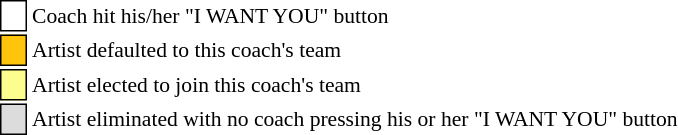<table class="toccolours" style="font-size: 90%; white-space: nowrap;">
<tr>
<td style="background:white; border:1px solid black;"> <strong></strong> </td>
<td>Coach hit his/her "I WANT YOU" button</td>
</tr>
<tr>
<td style="background:#ffc40c; border:1px solid black;">    </td>
<td>Artist defaulted to this coach's team</td>
</tr>
<tr>
<td style="background:#fdfc8f; border:1px solid black;">    </td>
<td style="padding-right: 8px">Artist elected to join this coach's team</td>
</tr>
<tr>
<td style="background:#dcdcdc; border:1px solid black;">    </td>
<td>Artist eliminated with no coach pressing his or her "I WANT YOU" button</td>
</tr>
</table>
